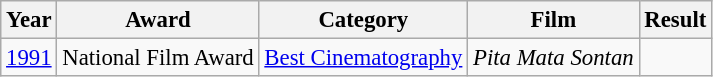<table class="wikitable" style="font-size: 95%;">
<tr>
<th>Year</th>
<th>Award</th>
<th>Category</th>
<th>Film</th>
<th>Result</th>
</tr>
<tr>
<td><a href='#'>1991</a></td>
<td>National Film Award</td>
<td><a href='#'>Best Cinematography</a></td>
<td><em>Pita Mata Sontan</em></td>
<td></td>
</tr>
</table>
